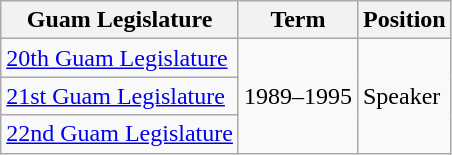<table class="wikitable sortable" id="committee leadership">
<tr style="vertical-align:bottom;">
<th>Guam Legislature</th>
<th>Term</th>
<th>Position</th>
</tr>
<tr>
<td><a href='#'>20th Guam Legislature</a></td>
<td rowspan=3>1989–1995</td>
<td rowspan=3>Speaker</td>
</tr>
<tr>
<td><a href='#'>21st Guam Legislature</a></td>
</tr>
<tr>
<td><a href='#'>22nd Guam Legislature</a></td>
</tr>
</table>
